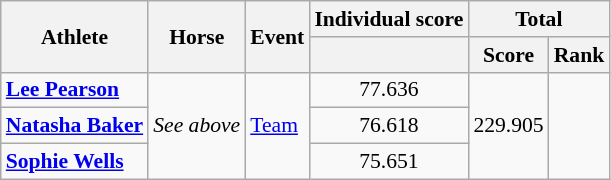<table class=wikitable style="font-size:90%">
<tr>
<th rowspan="2">Athlete</th>
<th rowspan="2">Horse</th>
<th rowspan="2">Event</th>
<th colspan="1">Individual score</th>
<th colspan="2">Total</th>
</tr>
<tr>
<th></th>
<th>Score</th>
<th>Rank</th>
</tr>
<tr align=center>
<td align=left><strong><a href='#'>Lee Pearson</a></strong></td>
<td align=left rowspan=3><em>See above</em></td>
<td align=left rowspan=3><a href='#'>Team</a></td>
<td>77.636</td>
<td rowspan="3">229.905</td>
<td rowspan="3"></td>
</tr>
<tr align=center>
<td align=left><strong><a href='#'>Natasha Baker</a></strong></td>
<td>76.618</td>
</tr>
<tr align=center>
<td align=left><strong><a href='#'>Sophie Wells</a></strong></td>
<td>75.651</td>
</tr>
</table>
